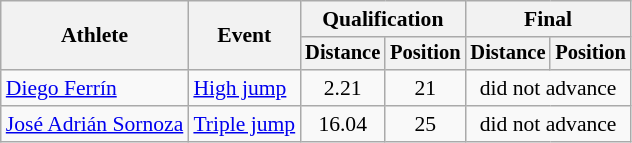<table class=wikitable style="font-size:90%">
<tr>
<th rowspan="2">Athlete</th>
<th rowspan="2">Event</th>
<th colspan="2">Qualification</th>
<th colspan="2">Final</th>
</tr>
<tr style="font-size:95%">
<th>Distance</th>
<th>Position</th>
<th>Distance</th>
<th>Position</th>
</tr>
<tr align=center>
<td align=left><a href='#'>Diego Ferrín</a></td>
<td align=left><a href='#'>High jump</a></td>
<td>2.21</td>
<td>21</td>
<td colspan=2>did not advance</td>
</tr>
<tr align=center>
<td align=left><a href='#'>José Adrián Sornoza</a></td>
<td align=left><a href='#'>Triple jump</a></td>
<td>16.04</td>
<td>25</td>
<td colspan=2>did not advance</td>
</tr>
</table>
